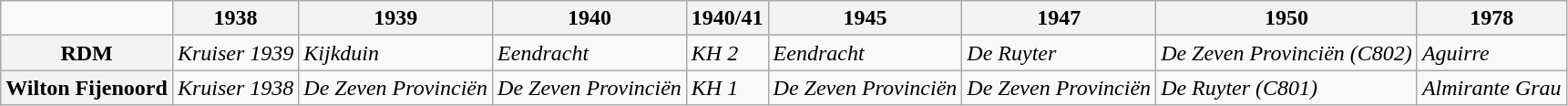<table class="wikitable">
<tr>
<td></td>
<th>1938</th>
<th>1939</th>
<th>1940</th>
<th>1940/41</th>
<th>1945</th>
<th>1947</th>
<th>1950</th>
<th>1978</th>
</tr>
<tr>
<th>RDM</th>
<td><em>Kruiser 1939</em></td>
<td><em>Kijkduin</em></td>
<td><em>Eendracht</em></td>
<td><em>KH 2</em></td>
<td><em>Eendracht</em></td>
<td><em>De Ruyter</em></td>
<td><em>De Zeven Provinciën (C802)</em></td>
<td><em>Aguirre</em></td>
</tr>
<tr>
<th>Wilton Fijenoord</th>
<td><em>Kruiser 1938</em></td>
<td><em>De Zeven Provinciën</em></td>
<td><em>De Zeven Provinciën</em></td>
<td><em>KH 1</em></td>
<td><em>De Zeven Provinciën</em></td>
<td><em>De Zeven Provinciën</em></td>
<td><em>De Ruyter (C801)</em></td>
<td><em>Almirante Grau</em></td>
</tr>
</table>
